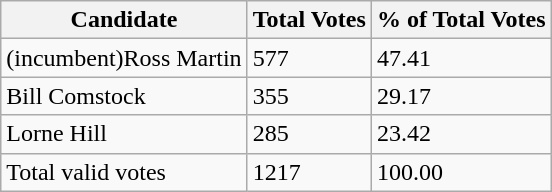<table class="wikitable">
<tr>
<th>Candidate</th>
<th>Total Votes</th>
<th>% of Total Votes</th>
</tr>
<tr>
<td>(incumbent)Ross Martin</td>
<td>577</td>
<td>47.41</td>
</tr>
<tr>
<td>Bill Comstock</td>
<td>355</td>
<td>29.17</td>
</tr>
<tr>
<td>Lorne Hill</td>
<td>285</td>
<td>23.42</td>
</tr>
<tr>
<td>Total valid votes</td>
<td>1217</td>
<td>100.00</td>
</tr>
</table>
